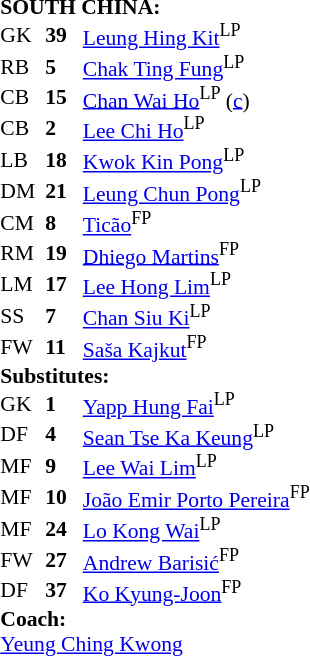<table style="font-size: 90%" cellspacing="0" cellpadding="0" align=center>
<tr>
<td colspan="4"><strong>SOUTH CHINA:</strong></td>
</tr>
<tr>
<th width="30"></th>
<th width="25"></th>
</tr>
<tr>
<td>GK</td>
<td><strong>39</strong></td>
<td> <a href='#'>Leung Hing Kit</a><sup>LP</sup></td>
<td></td>
<td></td>
</tr>
<tr>
<td>RB</td>
<td><strong>5</strong></td>
<td> <a href='#'>Chak Ting Fung</a><sup>LP</sup></td>
<td></td>
<td></td>
</tr>
<tr>
<td>CB</td>
<td><strong>15</strong></td>
<td> <a href='#'>Chan Wai Ho</a><sup>LP</sup> (<a href='#'>c</a>)</td>
<td></td>
<td></td>
</tr>
<tr>
<td>CB</td>
<td><strong>2</strong></td>
<td> <a href='#'>Lee Chi Ho</a><sup>LP</sup></td>
<td></td>
<td></td>
</tr>
<tr>
<td>LB</td>
<td><strong>18</strong></td>
<td> <a href='#'>Kwok Kin Pong</a><sup>LP</sup></td>
<td></td>
<td></td>
</tr>
<tr>
<td>DM</td>
<td><strong>21</strong></td>
<td> <a href='#'>Leung Chun Pong</a><sup>LP</sup></td>
<td></td>
<td></td>
</tr>
<tr>
<td>CM</td>
<td><strong>8</strong></td>
<td> <a href='#'>Ticão</a><sup>FP</sup></td>
<td></td>
<td></td>
</tr>
<tr>
<td>RM</td>
<td><strong>19</strong></td>
<td> <a href='#'>Dhiego Martins</a><sup>FP</sup></td>
<td></td>
<td></td>
</tr>
<tr>
<td>LM</td>
<td><strong>17</strong></td>
<td> <a href='#'>Lee Hong Lim</a><sup>LP</sup></td>
<td></td>
<td></td>
</tr>
<tr>
<td>SS</td>
<td><strong>7</strong></td>
<td> <a href='#'>Chan Siu Ki</a><sup>LP</sup></td>
<td></td>
<td></td>
</tr>
<tr>
<td>FW</td>
<td><strong>11</strong></td>
<td> <a href='#'>Saša Kajkut</a><sup>FP</sup></td>
<td></td>
<td></td>
</tr>
<tr>
<td colspan=4><strong>Substitutes:</strong></td>
</tr>
<tr>
<td>GK</td>
<td><strong>1</strong></td>
<td> <a href='#'>Yapp Hung Fai</a><sup>LP</sup></td>
<td></td>
<td></td>
</tr>
<tr>
<td>DF</td>
<td><strong>4</strong></td>
<td> <a href='#'>Sean Tse Ka Keung</a><sup>LP</sup></td>
<td></td>
<td></td>
</tr>
<tr>
<td>MF</td>
<td><strong>9</strong></td>
<td> <a href='#'>Lee Wai Lim</a><sup>LP</sup></td>
<td></td>
<td></td>
</tr>
<tr>
<td>MF</td>
<td><strong>10</strong></td>
<td> <a href='#'>João Emir Porto Pereira</a><sup>FP</sup></td>
<td></td>
<td></td>
</tr>
<tr>
<td>MF</td>
<td><strong>24</strong></td>
<td> <a href='#'>Lo Kong Wai</a><sup>LP</sup></td>
<td></td>
<td></td>
</tr>
<tr>
<td>FW</td>
<td><strong>27</strong></td>
<td> <a href='#'>Andrew Barisić</a><sup>FP</sup></td>
<td></td>
<td></td>
</tr>
<tr>
<td>DF</td>
<td><strong>37</strong></td>
<td> <a href='#'>Ko Kyung-Joon</a><sup>FP</sup></td>
<td></td>
<td></td>
</tr>
<tr>
<td colspan=4><strong>Coach:</strong></td>
</tr>
<tr>
<td colspan="4"> <a href='#'>Yeung Ching Kwong</a></td>
</tr>
<tr>
</tr>
</table>
